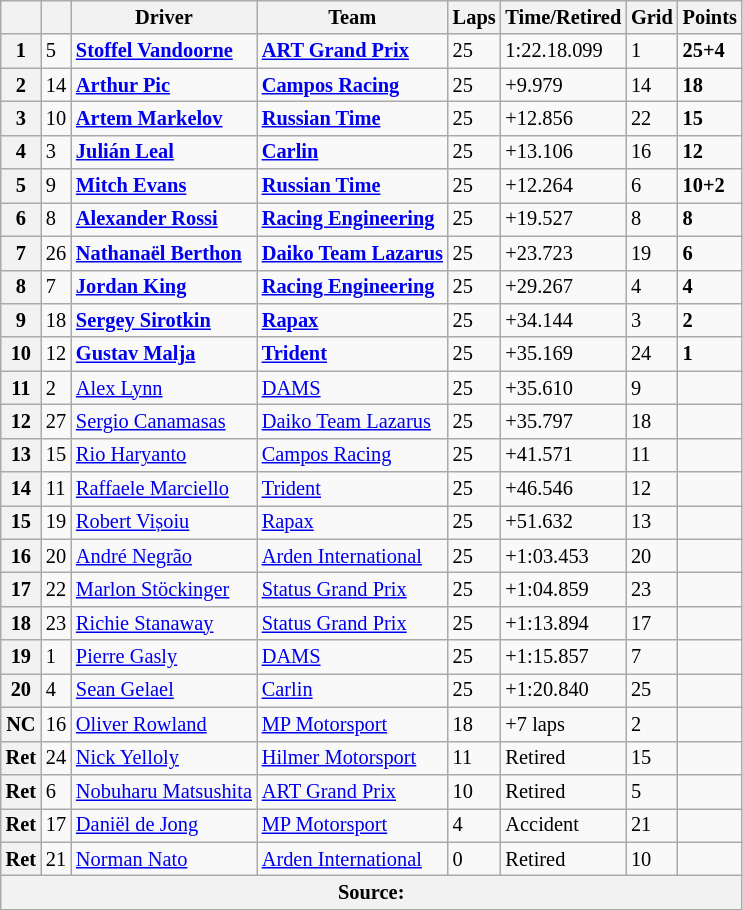<table class="wikitable" style="font-size:85%">
<tr>
<th></th>
<th></th>
<th>Driver</th>
<th>Team</th>
<th>Laps</th>
<th>Time/Retired</th>
<th>Grid</th>
<th>Points</th>
</tr>
<tr>
<th>1</th>
<td>5</td>
<td> <strong><a href='#'>Stoffel Vandoorne</a></strong></td>
<td><strong><a href='#'>ART Grand Prix</a></strong></td>
<td>25</td>
<td>1:22.18.099</td>
<td>1</td>
<td><strong>25+4</strong></td>
</tr>
<tr>
<th>2</th>
<td>14</td>
<td> <strong><a href='#'>Arthur Pic</a></strong></td>
<td><strong><a href='#'>Campos Racing</a></strong></td>
<td>25</td>
<td>+9.979</td>
<td>14</td>
<td><strong>18</strong></td>
</tr>
<tr>
<th>3</th>
<td>10</td>
<td> <strong><a href='#'>Artem Markelov</a></strong></td>
<td><strong><a href='#'>Russian Time</a></strong></td>
<td>25</td>
<td>+12.856</td>
<td>22</td>
<td><strong>15</strong></td>
</tr>
<tr>
<th>4</th>
<td>3</td>
<td> <strong><a href='#'>Julián Leal</a></strong></td>
<td><strong><a href='#'>Carlin</a></strong></td>
<td>25</td>
<td>+13.106</td>
<td>16</td>
<td><strong>12</strong></td>
</tr>
<tr>
<th>5</th>
<td>9</td>
<td> <strong><a href='#'>Mitch Evans</a></strong></td>
<td><strong><a href='#'>Russian Time</a></strong></td>
<td>25</td>
<td>+12.264</td>
<td>6</td>
<td><strong>10+2</strong></td>
</tr>
<tr>
<th>6</th>
<td>8</td>
<td> <strong><a href='#'>Alexander Rossi</a></strong></td>
<td><strong><a href='#'>Racing Engineering</a></strong></td>
<td>25</td>
<td>+19.527</td>
<td>8</td>
<td><strong>8</strong></td>
</tr>
<tr>
<th>7</th>
<td>26</td>
<td> <strong><a href='#'>Nathanaël Berthon</a></strong></td>
<td><strong><a href='#'>Daiko Team Lazarus</a></strong></td>
<td>25</td>
<td>+23.723</td>
<td>19</td>
<td><strong>6</strong></td>
</tr>
<tr>
<th>8</th>
<td>7</td>
<td> <strong><a href='#'>Jordan King</a></strong></td>
<td><strong><a href='#'>Racing Engineering</a></strong></td>
<td>25</td>
<td>+29.267</td>
<td>4</td>
<td><strong>4</strong></td>
</tr>
<tr>
<th>9</th>
<td>18</td>
<td> <strong><a href='#'>Sergey Sirotkin</a></strong></td>
<td><strong><a href='#'>Rapax</a></strong></td>
<td>25</td>
<td>+34.144</td>
<td>3</td>
<td><strong>2</strong></td>
</tr>
<tr>
<th>10</th>
<td>12</td>
<td> <strong><a href='#'>Gustav Malja</a></strong></td>
<td><strong><a href='#'>Trident</a></strong></td>
<td>25</td>
<td>+35.169</td>
<td>24</td>
<td><strong>1</strong></td>
</tr>
<tr>
<th>11</th>
<td>2</td>
<td> <a href='#'>Alex Lynn</a></td>
<td><a href='#'>DAMS</a></td>
<td>25</td>
<td>+35.610</td>
<td>9</td>
<td></td>
</tr>
<tr>
<th>12</th>
<td>27</td>
<td> <a href='#'>Sergio Canamasas</a></td>
<td><a href='#'>Daiko Team Lazarus</a></td>
<td>25</td>
<td>+35.797</td>
<td>18</td>
<td></td>
</tr>
<tr>
<th>13</th>
<td>15</td>
<td> <a href='#'>Rio Haryanto</a></td>
<td><a href='#'>Campos Racing</a></td>
<td>25</td>
<td>+41.571</td>
<td>11</td>
<td></td>
</tr>
<tr>
<th>14</th>
<td>11</td>
<td> <a href='#'>Raffaele Marciello</a></td>
<td><a href='#'>Trident</a></td>
<td>25</td>
<td>+46.546</td>
<td>12</td>
<td></td>
</tr>
<tr>
<th>15</th>
<td>19</td>
<td> <a href='#'>Robert Vișoiu</a></td>
<td><a href='#'>Rapax</a></td>
<td>25</td>
<td>+51.632</td>
<td>13</td>
<td></td>
</tr>
<tr>
<th>16</th>
<td>20</td>
<td> <a href='#'>André Negrão</a></td>
<td><a href='#'>Arden International</a></td>
<td>25</td>
<td>+1:03.453</td>
<td>20</td>
<td></td>
</tr>
<tr>
<th>17</th>
<td>22</td>
<td> <a href='#'>Marlon Stöckinger</a></td>
<td><a href='#'>Status Grand Prix</a></td>
<td>25</td>
<td>+1:04.859</td>
<td>23</td>
<td></td>
</tr>
<tr>
<th>18</th>
<td>23</td>
<td> <a href='#'>Richie Stanaway</a></td>
<td><a href='#'>Status Grand Prix</a></td>
<td>25</td>
<td>+1:13.894</td>
<td>17</td>
<td></td>
</tr>
<tr>
<th>19</th>
<td>1</td>
<td> <a href='#'>Pierre Gasly</a></td>
<td><a href='#'>DAMS</a></td>
<td>25</td>
<td>+1:15.857</td>
<td>7</td>
<td></td>
</tr>
<tr>
<th>20</th>
<td>4</td>
<td> <a href='#'>Sean Gelael</a></td>
<td><a href='#'>Carlin</a></td>
<td>25</td>
<td>+1:20.840</td>
<td>25</td>
<td></td>
</tr>
<tr>
<th>NC</th>
<td>16</td>
<td> <a href='#'>Oliver Rowland</a></td>
<td><a href='#'>MP Motorsport</a></td>
<td>18</td>
<td>+7 laps</td>
<td>2</td>
<td></td>
</tr>
<tr>
<th>Ret</th>
<td>24</td>
<td> <a href='#'>Nick Yelloly</a></td>
<td><a href='#'>Hilmer Motorsport</a></td>
<td>11</td>
<td>Retired</td>
<td>15</td>
<td></td>
</tr>
<tr>
<th>Ret</th>
<td>6</td>
<td> <a href='#'>Nobuharu Matsushita</a></td>
<td><a href='#'>ART Grand Prix</a></td>
<td>10</td>
<td>Retired</td>
<td>5</td>
<td></td>
</tr>
<tr>
<th>Ret</th>
<td>17</td>
<td> <a href='#'>Daniël de Jong</a></td>
<td><a href='#'>MP Motorsport</a></td>
<td>4</td>
<td>Accident</td>
<td>21</td>
<td></td>
</tr>
<tr>
<th>Ret</th>
<td>21</td>
<td> <a href='#'>Norman Nato</a></td>
<td><a href='#'>Arden International</a></td>
<td>0</td>
<td>Retired</td>
<td>10</td>
<td></td>
</tr>
<tr>
<th colspan="8">Source:</th>
</tr>
</table>
